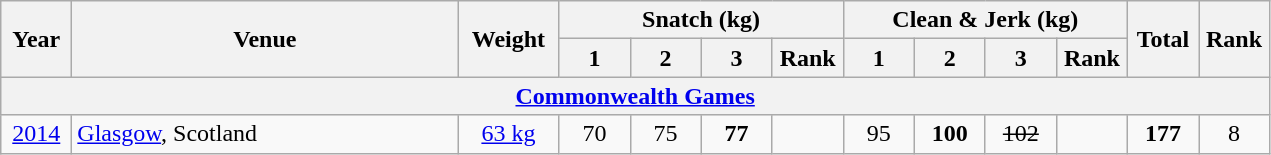<table class = "wikitable" style="text-align:center;">
<tr>
<th rowspan=2 width=40>Year</th>
<th rowspan=2 width=250>Venue</th>
<th rowspan=2 width=60>Weight</th>
<th colspan=4>Snatch (kg)</th>
<th colspan=4>Clean & Jerk (kg)</th>
<th rowspan=2 width=40>Total</th>
<th rowspan=2 width=40>Rank</th>
</tr>
<tr>
<th width=40>1</th>
<th width=40>2</th>
<th width=40>3</th>
<th width=40>Rank</th>
<th width=40>1</th>
<th width=40>2</th>
<th width=40>3</th>
<th width=40>Rank</th>
</tr>
<tr>
<th colspan=13><a href='#'>Commonwealth Games</a></th>
</tr>
<tr>
<td><a href='#'>2014</a></td>
<td align=left> <a href='#'>Glasgow</a>, Scotland</td>
<td><a href='#'>63 kg</a></td>
<td>70</td>
<td>75</td>
<td><strong>77</strong></td>
<td></td>
<td>95</td>
<td><strong>100</strong></td>
<td><s>102</s></td>
<td></td>
<td><strong>177</strong></td>
<td>8</td>
</tr>
</table>
